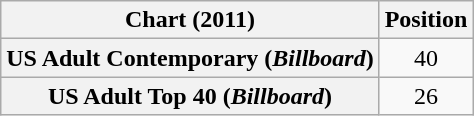<table class="wikitable plainrowheaders">
<tr>
<th>Chart (2011)</th>
<th>Position</th>
</tr>
<tr>
<th scope="row">US Adult Contemporary (<em>Billboard</em>)</th>
<td style="text-align:center;">40</td>
</tr>
<tr>
<th scope="row">US Adult Top 40 (<em>Billboard</em>)</th>
<td style="text-align:center;">26</td>
</tr>
</table>
